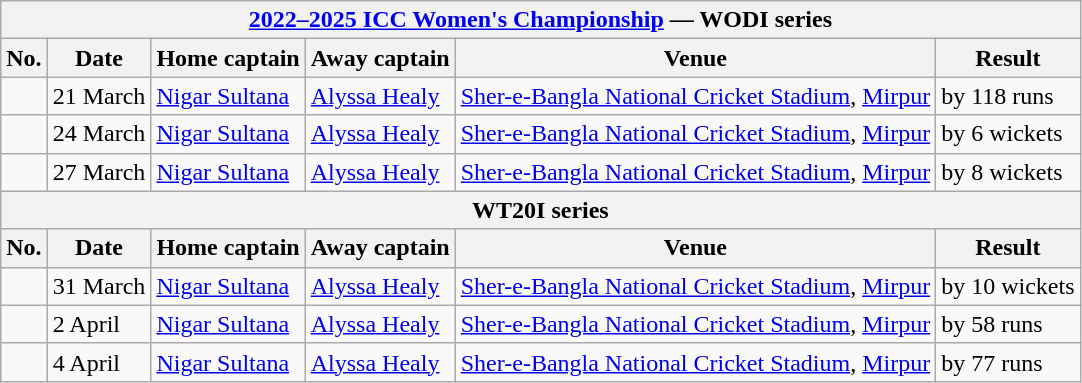<table class="wikitable">
<tr>
<th colspan="9"><a href='#'>2022–2025 ICC Women's Championship</a> — WODI series</th>
</tr>
<tr>
<th>No.</th>
<th>Date</th>
<th>Home captain</th>
<th>Away captain</th>
<th>Venue</th>
<th>Result</th>
</tr>
<tr>
<td></td>
<td>21 March</td>
<td><a href='#'>Nigar Sultana</a></td>
<td><a href='#'>Alyssa Healy</a></td>
<td><a href='#'>Sher-e-Bangla National Cricket Stadium</a>, <a href='#'>Mirpur</a></td>
<td> by 118 runs</td>
</tr>
<tr>
<td></td>
<td>24 March</td>
<td><a href='#'>Nigar Sultana</a></td>
<td><a href='#'>Alyssa Healy</a></td>
<td><a href='#'>Sher-e-Bangla National Cricket Stadium</a>, <a href='#'>Mirpur</a></td>
<td> by 6 wickets</td>
</tr>
<tr>
<td></td>
<td>27 March</td>
<td><a href='#'>Nigar Sultana</a></td>
<td><a href='#'>Alyssa Healy</a></td>
<td><a href='#'>Sher-e-Bangla National Cricket Stadium</a>, <a href='#'>Mirpur</a></td>
<td> by 8 wickets</td>
</tr>
<tr>
<th colspan="9">WT20I series</th>
</tr>
<tr>
<th>No.</th>
<th>Date</th>
<th>Home captain</th>
<th>Away captain</th>
<th>Venue</th>
<th>Result</th>
</tr>
<tr>
<td></td>
<td>31 March</td>
<td><a href='#'>Nigar Sultana</a></td>
<td><a href='#'>Alyssa Healy</a></td>
<td><a href='#'>Sher-e-Bangla National Cricket Stadium</a>, <a href='#'>Mirpur</a></td>
<td> by 10 wickets</td>
</tr>
<tr>
<td></td>
<td>2 April</td>
<td><a href='#'>Nigar Sultana</a></td>
<td><a href='#'>Alyssa Healy</a></td>
<td><a href='#'>Sher-e-Bangla National Cricket Stadium</a>, <a href='#'>Mirpur</a></td>
<td> by 58 runs</td>
</tr>
<tr>
<td></td>
<td>4 April</td>
<td><a href='#'>Nigar Sultana</a></td>
<td><a href='#'>Alyssa Healy</a></td>
<td><a href='#'>Sher-e-Bangla National Cricket Stadium</a>, <a href='#'>Mirpur</a></td>
<td> by 77 runs</td>
</tr>
</table>
